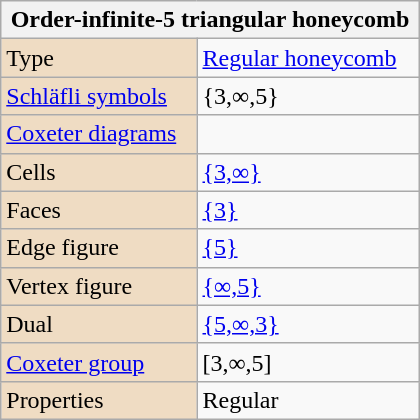<table class="wikitable" align="right" style="margin-left:10px" width=280>
<tr>
<th bgcolor=#efdcc3 colspan=2>Order-infinite-5 triangular honeycomb</th>
</tr>
<tr>
<td bgcolor=#efdcc3>Type</td>
<td><a href='#'>Regular honeycomb</a></td>
</tr>
<tr>
<td bgcolor=#efdcc3><a href='#'>Schläfli symbols</a></td>
<td>{3,∞,5}</td>
</tr>
<tr>
<td bgcolor=#efdcc3><a href='#'>Coxeter diagrams</a></td>
<td></td>
</tr>
<tr>
<td bgcolor=#efdcc3>Cells</td>
<td><a href='#'>{3,∞}</a> </td>
</tr>
<tr>
<td bgcolor=#efdcc3>Faces</td>
<td><a href='#'>{3}</a></td>
</tr>
<tr>
<td bgcolor=#efdcc3>Edge figure</td>
<td><a href='#'>{5}</a></td>
</tr>
<tr>
<td bgcolor=#efdcc3>Vertex figure</td>
<td><a href='#'>{∞,5}</a> </td>
</tr>
<tr>
<td bgcolor=#efdcc3>Dual</td>
<td><a href='#'>{5,∞,3}</a></td>
</tr>
<tr>
<td bgcolor=#efdcc3><a href='#'>Coxeter group</a></td>
<td>[3,∞,5]</td>
</tr>
<tr>
<td bgcolor=#efdcc3>Properties</td>
<td>Regular</td>
</tr>
</table>
